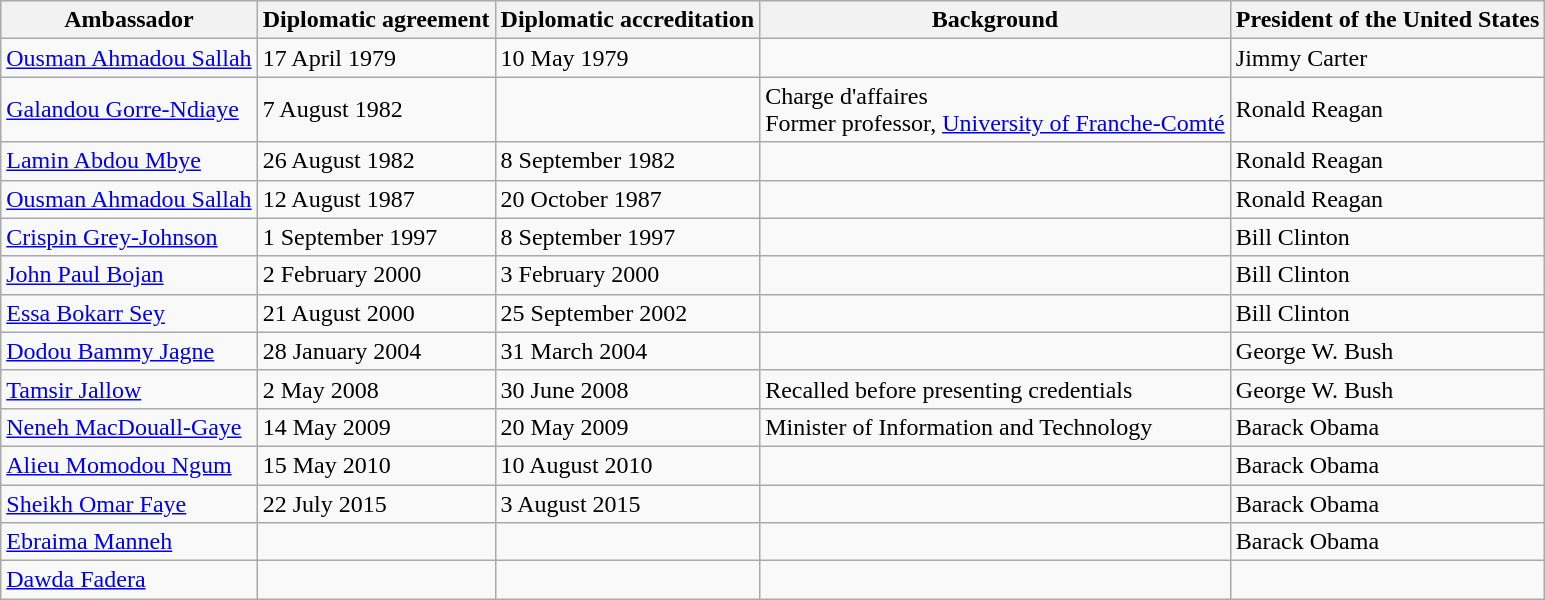<table class="wikitable">
<tr>
<th>Ambassador</th>
<th>Diplomatic agreement</th>
<th>Diplomatic accreditation</th>
<th>Background</th>
<th>President of the United States</th>
</tr>
<tr>
<td><a href='#'>Ousman Ahmadou Sallah</a></td>
<td>17 April 1979</td>
<td>10 May 1979</td>
<td></td>
<td>Jimmy Carter</td>
</tr>
<tr>
<td><a href='#'>Galandou Gorre-Ndiaye</a></td>
<td>7 August 1982</td>
<td></td>
<td>Charge d'affaires<br>Former professor, <a href='#'>University of Franche-Comté</a></td>
<td>Ronald Reagan</td>
</tr>
<tr>
<td><a href='#'>Lamin Abdou Mbye</a></td>
<td>26 August 1982</td>
<td>8 September 1982</td>
<td></td>
<td>Ronald Reagan</td>
</tr>
<tr>
<td><a href='#'>Ousman Ahmadou Sallah</a></td>
<td>12 August 1987</td>
<td>20 October 1987</td>
<td></td>
<td>Ronald Reagan</td>
</tr>
<tr>
<td><a href='#'>Crispin Grey-Johnson</a></td>
<td>1 September 1997</td>
<td>8 September 1997</td>
<td></td>
<td>Bill Clinton</td>
</tr>
<tr>
<td><a href='#'>John Paul Bojan</a></td>
<td>2 February 2000</td>
<td>3 February 2000</td>
<td></td>
<td>Bill Clinton</td>
</tr>
<tr>
<td><a href='#'>Essa Bokarr Sey</a></td>
<td>21 August 2000</td>
<td>25 September 2002</td>
<td></td>
<td>Bill Clinton</td>
</tr>
<tr>
<td><a href='#'>Dodou Bammy Jagne</a></td>
<td>28 January 2004</td>
<td>31 March 2004</td>
<td></td>
<td>George W. Bush</td>
</tr>
<tr>
<td><a href='#'>Tamsir Jallow</a></td>
<td>2 May 2008</td>
<td>30 June 2008</td>
<td>Recalled before presenting credentials</td>
<td>George W. Bush</td>
</tr>
<tr>
<td><a href='#'>Neneh MacDouall-Gaye</a></td>
<td>14 May 2009</td>
<td>20 May 2009</td>
<td>Minister of Information and Technology</td>
<td>Barack Obama</td>
</tr>
<tr>
<td><a href='#'>Alieu Momodou Ngum</a></td>
<td>15 May 2010</td>
<td>10 August 2010</td>
<td></td>
<td>Barack Obama</td>
</tr>
<tr>
<td><a href='#'>Sheikh Omar Faye</a></td>
<td>22 July 2015</td>
<td>3 August 2015</td>
<td></td>
<td>Barack Obama</td>
</tr>
<tr>
<td><a href='#'>Ebraima Manneh</a></td>
<td></td>
<td></td>
<td></td>
<td>Barack Obama</td>
</tr>
<tr>
<td><a href='#'>Dawda Fadera</a></td>
<td></td>
<td></td>
<td></td>
<td></td>
</tr>
</table>
